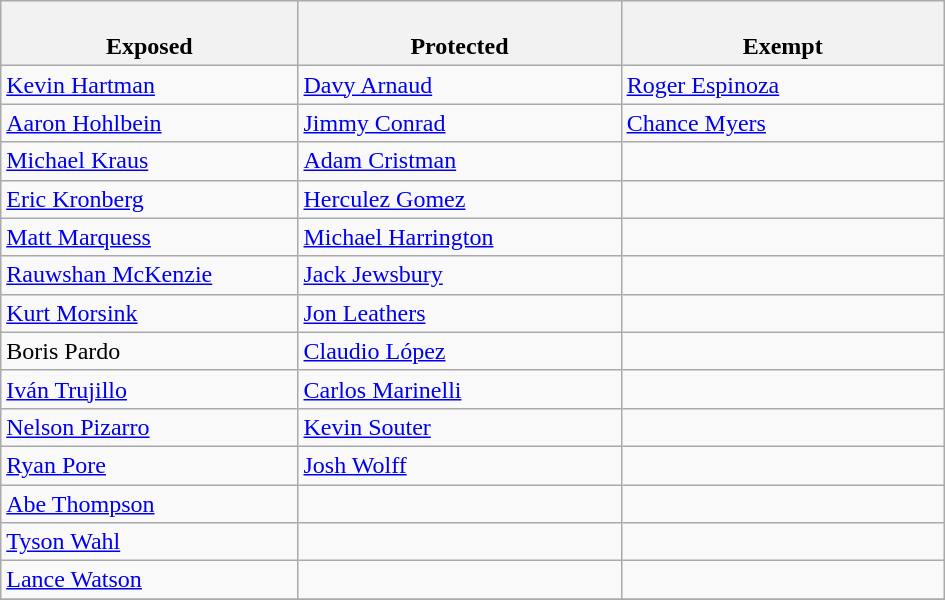<table class="wikitable">
<tr>
<th style="width:23%"><br>Exposed</th>
<th style="width:25%"><br>Protected</th>
<th style="width:25%"><br>Exempt</th>
</tr>
<tr>
<td><a href='#'>Kevin Hartman</a></td>
<td><a href='#'>Davy Arnaud</a></td>
<td><a href='#'>Roger Espinoza</a></td>
</tr>
<tr>
<td><a href='#'>Aaron Hohlbein</a></td>
<td><a href='#'>Jimmy Conrad</a></td>
<td><a href='#'>Chance Myers</a></td>
</tr>
<tr>
<td><a href='#'>Michael Kraus</a></td>
<td><a href='#'>Adam Cristman</a></td>
<td></td>
</tr>
<tr>
<td><a href='#'>Eric Kronberg</a></td>
<td><a href='#'>Herculez Gomez</a></td>
<td></td>
</tr>
<tr>
<td><a href='#'>Matt Marquess</a></td>
<td><a href='#'>Michael Harrington</a></td>
<td></td>
</tr>
<tr>
<td><a href='#'>Rauwshan McKenzie</a></td>
<td><a href='#'>Jack Jewsbury</a></td>
<td></td>
</tr>
<tr>
<td><a href='#'>Kurt Morsink</a></td>
<td><a href='#'>Jon Leathers</a></td>
<td></td>
</tr>
<tr>
<td>Boris Pardo</td>
<td><a href='#'>Claudio López</a></td>
<td></td>
</tr>
<tr>
<td><a href='#'>Iván Trujillo</a></td>
<td><a href='#'>Carlos Marinelli</a></td>
<td></td>
</tr>
<tr>
<td><a href='#'>Nelson Pizarro</a></td>
<td><a href='#'>Kevin Souter</a></td>
<td></td>
</tr>
<tr>
<td><a href='#'>Ryan Pore</a></td>
<td><a href='#'>Josh Wolff</a></td>
<td></td>
</tr>
<tr>
<td><a href='#'>Abe Thompson</a></td>
<td></td>
<td></td>
</tr>
<tr>
<td><a href='#'>Tyson Wahl</a></td>
<td></td>
<td></td>
</tr>
<tr>
<td><a href='#'>Lance Watson</a></td>
<td></td>
<td></td>
</tr>
<tr>
</tr>
</table>
